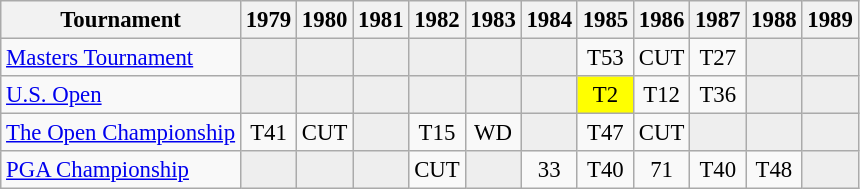<table class="wikitable" style="font-size:95%;text-align:center;">
<tr>
<th>Tournament</th>
<th>1979</th>
<th>1980</th>
<th>1981</th>
<th>1982</th>
<th>1983</th>
<th>1984</th>
<th>1985</th>
<th>1986</th>
<th>1987</th>
<th>1988</th>
<th>1989</th>
</tr>
<tr>
<td align=left><a href='#'>Masters Tournament</a></td>
<td style="background:#eeeeee;"></td>
<td style="background:#eeeeee;"></td>
<td style="background:#eeeeee;"></td>
<td style="background:#eeeeee;"></td>
<td style="background:#eeeeee;"></td>
<td style="background:#eeeeee;"></td>
<td>T53</td>
<td>CUT</td>
<td>T27</td>
<td style="background:#eeeeee;"></td>
<td style="background:#eeeeee;"></td>
</tr>
<tr>
<td align=left><a href='#'>U.S. Open</a></td>
<td style="background:#eeeeee;"></td>
<td style="background:#eeeeee;"></td>
<td style="background:#eeeeee;"></td>
<td style="background:#eeeeee;"></td>
<td style="background:#eeeeee;"></td>
<td style="background:#eeeeee;"></td>
<td style="background:yellow;">T2</td>
<td>T12</td>
<td>T36</td>
<td style="background:#eeeeee;"></td>
<td style="background:#eeeeee;"></td>
</tr>
<tr>
<td align=left><a href='#'>The Open Championship</a></td>
<td>T41</td>
<td>CUT</td>
<td style="background:#eeeeee;"></td>
<td>T15</td>
<td>WD</td>
<td style="background:#eeeeee;"></td>
<td>T47</td>
<td>CUT</td>
<td style="background:#eeeeee;"></td>
<td style="background:#eeeeee;"></td>
<td style="background:#eeeeee;"></td>
</tr>
<tr>
<td align=left><a href='#'>PGA Championship</a></td>
<td style="background:#eeeeee;"></td>
<td style="background:#eeeeee;"></td>
<td style="background:#eeeeee;"></td>
<td>CUT</td>
<td style="background:#eeeeee;"></td>
<td>33</td>
<td>T40</td>
<td>71</td>
<td>T40</td>
<td>T48</td>
<td style="background:#eeeeee;"></td>
</tr>
</table>
